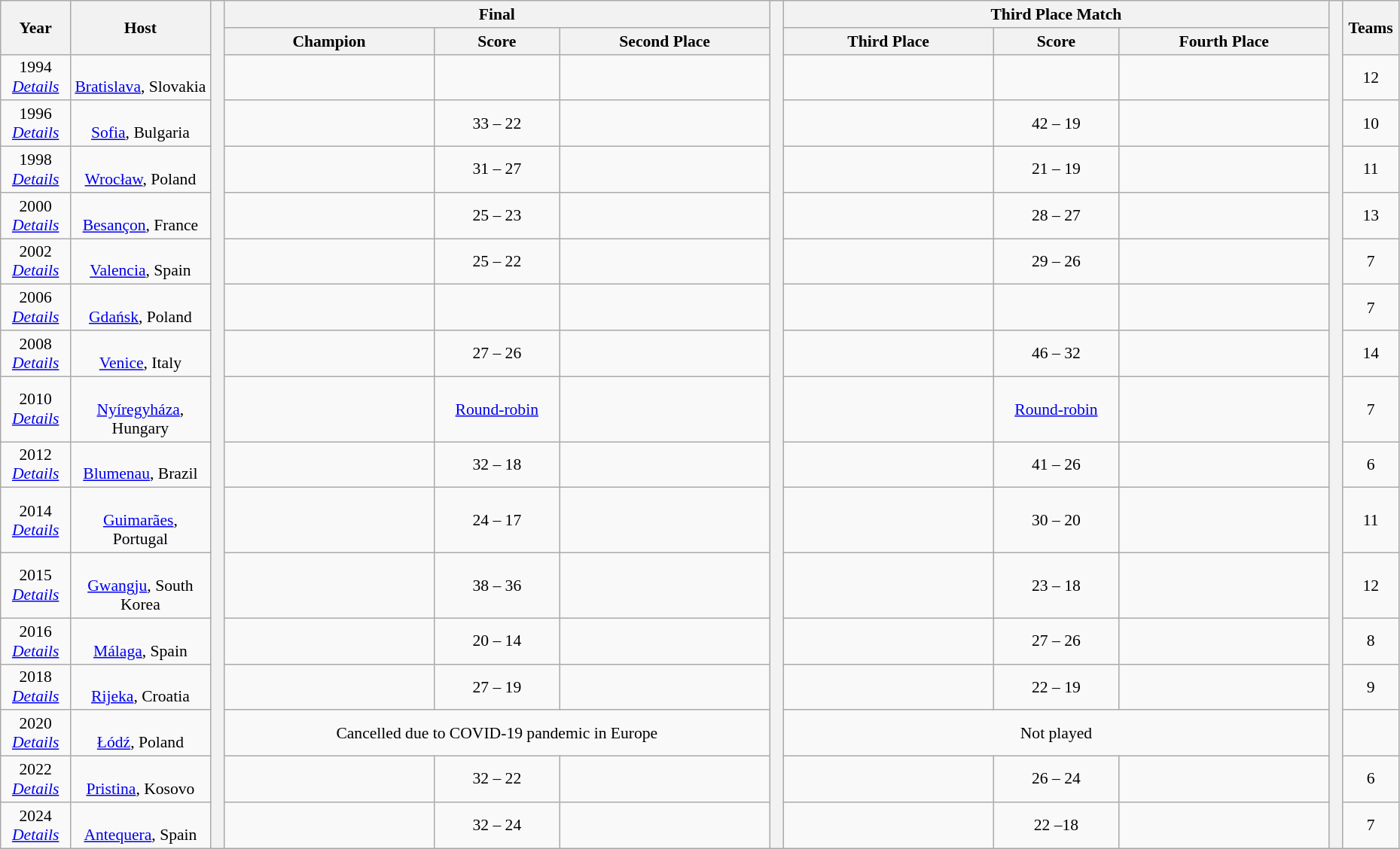<table class="wikitable" style="font-size:90%; width: 98%; text-align: center;">
<tr>
<th rowspan=2 width=5%>Year</th>
<th rowspan=2 width=10%>Host</th>
<th width=1% rowspan=18 bgcolor=ffffff></th>
<th colspan=3>Final</th>
<th width=1% rowspan=18 bgcolor=ffffff></th>
<th colspan=3>Third Place Match</th>
<th width=1% rowspan=18 bgcolor=ffffff></th>
<th rowspan=2 width=5%>Teams</th>
</tr>
<tr>
<th width=15%>Champion</th>
<th width=9%>Score</th>
<th width=15%>Second Place</th>
<th width=15%>Third Place</th>
<th width=9%>Score</th>
<th width=15%>Fourth Place</th>
</tr>
<tr align=center>
<td>1994<br> <em><a href='#'>Details</a></em></td>
<td><br><a href='#'>Bratislava</a>, Slovakia</td>
<td><strong></strong></td>
<td></td>
<td></td>
<td></td>
<td></td>
<td></td>
<td>12</td>
</tr>
<tr align=center>
<td>1996<br> <em><a href='#'>Details</a></em></td>
<td><br><a href='#'>Sofia</a>, Bulgaria</td>
<td><strong></strong></td>
<td>33 – 22</td>
<td></td>
<td></td>
<td>42 – 19</td>
<td></td>
<td>10</td>
</tr>
<tr align=center>
<td>1998<br> <em><a href='#'>Details</a></em></td>
<td><br><a href='#'>Wrocław</a>, Poland</td>
<td><strong></strong></td>
<td>31 – 27</td>
<td></td>
<td></td>
<td>21 – 19</td>
<td></td>
<td>11</td>
</tr>
<tr align=center>
<td>2000<br> <em><a href='#'>Details</a></em></td>
<td><br><a href='#'>Besançon</a>, France</td>
<td><strong></strong></td>
<td>25 – 23</td>
<td></td>
<td></td>
<td>28 – 27</td>
<td></td>
<td>13</td>
</tr>
<tr align=center>
<td>2002<br> <em><a href='#'>Details</a></em></td>
<td><br><a href='#'>Valencia</a>, Spain</td>
<td><strong></strong></td>
<td>25 – 22</td>
<td></td>
<td></td>
<td>29 – 26</td>
<td></td>
<td>7</td>
</tr>
<tr align=center>
<td>2006 <br> <em><a href='#'>Details</a></em></td>
<td><br><a href='#'>Gdańsk</a>, Poland</td>
<td><strong></strong></td>
<td></td>
<td></td>
<td></td>
<td></td>
<td></td>
<td>7</td>
</tr>
<tr align=center>
<td>2008<br> <em><a href='#'>Details</a></em></td>
<td><br><a href='#'>Venice</a>, Italy</td>
<td><strong></strong></td>
<td>27 – 26</td>
<td></td>
<td></td>
<td>46 – 32</td>
<td></td>
<td>14</td>
</tr>
<tr align=center>
<td>2010 <br> <em><a href='#'>Details</a></em></td>
<td><br><a href='#'>Nyíregyháza</a>, Hungary</td>
<td><strong></strong></td>
<td><a href='#'>Round-robin</a></td>
<td></td>
<td></td>
<td><a href='#'>Round-robin</a></td>
<td></td>
<td>7</td>
</tr>
<tr align=center>
<td>2012 <br> <em><a href='#'>Details</a></em></td>
<td><br><a href='#'>Blumenau</a>, Brazil</td>
<td><strong></strong></td>
<td>32 – 18</td>
<td></td>
<td></td>
<td>41 – 26</td>
<td></td>
<td>6</td>
</tr>
<tr align=center>
<td>2014 <br> <em><a href='#'>Details</a></em></td>
<td><br><a href='#'>Guimarães</a>, Portugal</td>
<td><strong></strong></td>
<td>24 – 17</td>
<td></td>
<td></td>
<td>30 – 20</td>
<td></td>
<td>11</td>
</tr>
<tr align=center>
<td>2015 <br> <em><a href='#'>Details</a></em></td>
<td><br><a href='#'>Gwangju</a>, South Korea</td>
<td><strong></strong></td>
<td>38 – 36</td>
<td></td>
<td></td>
<td>23 – 18</td>
<td></td>
<td>12</td>
</tr>
<tr align=center>
<td>2016 <br> <em><a href='#'>Details</a></em></td>
<td><br><a href='#'>Málaga</a>, Spain</td>
<td><strong></strong></td>
<td>20 – 14</td>
<td></td>
<td></td>
<td>27 – 26</td>
<td></td>
<td>8</td>
</tr>
<tr align=center>
<td>2018 <br> <em><a href='#'>Details</a></em></td>
<td><br><a href='#'>Rijeka</a>, Croatia</td>
<td><strong></strong></td>
<td>27 – 19</td>
<td></td>
<td></td>
<td>22 – 19</td>
<td></td>
<td>9</td>
</tr>
<tr align=center>
<td>2020<br> <em><a href='#'>Details</a></em></td>
<td><br><a href='#'>Łódź</a>, Poland</td>
<td colspan=3>Cancelled due to COVID-19 pandemic in Europe</td>
<td colspan=3>Not played</td>
<td></td>
</tr>
<tr align=center>
<td>2022 <br> <em><a href='#'>Details</a></em></td>
<td><br><a href='#'>Pristina</a>, Kosovo</td>
<td><strong></strong></td>
<td>32 – 22</td>
<td></td>
<td></td>
<td>26 – 24</td>
<td></td>
<td>6</td>
</tr>
<tr align=center>
<td>2024 <br> <em><a href='#'>Details</a></em></td>
<td><br><a href='#'>Antequera</a>, Spain</td>
<td><strong></strong></td>
<td>32 – 24</td>
<td></td>
<td></td>
<td>22 –18</td>
<td></td>
<td>7</td>
</tr>
</table>
